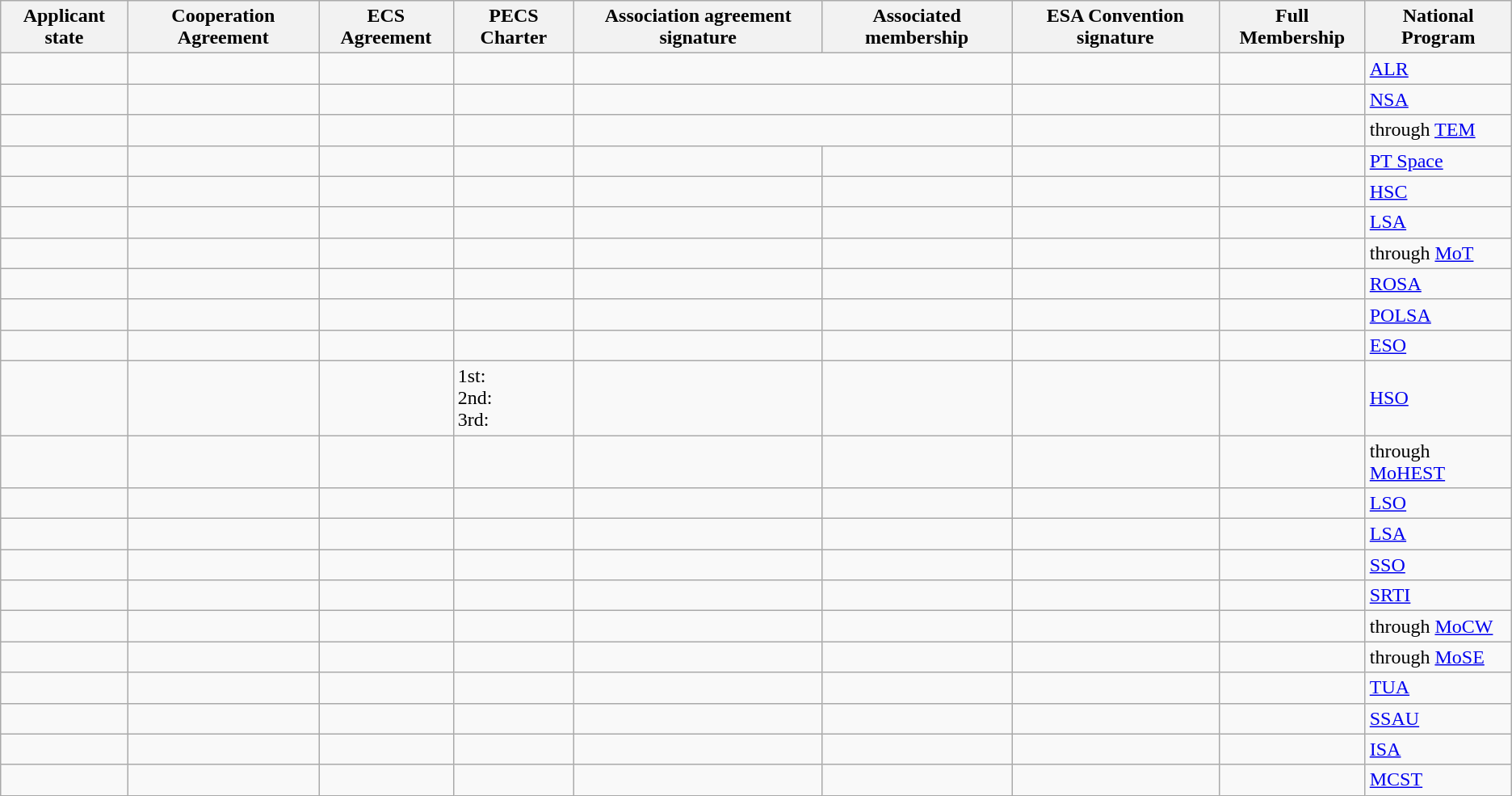<table class="wikitable" style="text-align:left;">
<tr>
<th>Applicant state</th>
<th>Cooperation Agreement</th>
<th>ECS Agreement</th>
<th>PECS Charter</th>
<th>Association agreement signature</th>
<th>Associated membership</th>
<th>ESA Convention signature</th>
<th>Full Membership</th>
<th class="unsortable">National Program</th>
</tr>
<tr>
<td></td>
<td></td>
<td></td>
<td></td>
<td colspan="2" style="text-align:center;"></td>
<td></td>
<td></td>
<td><a href='#'>ALR</a></td>
</tr>
<tr>
<td></td>
<td></td>
<td></td>
<td></td>
<td colspan="2" style="text-align:center;"></td>
<td></td>
<td></td>
<td><a href='#'>NSA</a></td>
</tr>
<tr>
<td></td>
<td></td>
<td></td>
<td></td>
<td colspan="2" style="text-align:center;"></td>
<td></td>
<td></td>
<td>through <a href='#'>TEM</a></td>
</tr>
<tr>
<td></td>
<td></td>
<td></td>
<td></td>
<td></td>
<td></td>
<td></td>
<td></td>
<td><a href='#'>PT Space</a></td>
</tr>
<tr>
<td></td>
<td></td>
<td></td>
<td></td>
<td></td>
<td></td>
<td></td>
<td></td>
<td><a href='#'>HSC</a></td>
</tr>
<tr>
<td></td>
<td></td>
<td></td>
<td></td>
<td></td>
<td></td>
<td></td>
<td></td>
<td><a href='#'>LSA</a></td>
</tr>
<tr>
<td></td>
<td></td>
<td></td>
<td></td>
<td></td>
<td></td>
<td></td>
<td></td>
<td>through <a href='#'>MoT</a></td>
</tr>
<tr>
<td></td>
<td></td>
<td></td>
<td></td>
<td></td>
<td></td>
<td></td>
<td></td>
<td><a href='#'>ROSA</a></td>
</tr>
<tr>
<td></td>
<td></td>
<td></td>
<td></td>
<td></td>
<td></td>
<td></td>
<td></td>
<td><a href='#'>POLSA</a></td>
</tr>
<tr>
<td></td>
<td></td>
<td></td>
<td></td>
<td></td>
<td></td>
<td></td>
<td></td>
<td><a href='#'>ESO</a></td>
</tr>
<tr>
<td></td>
<td></td>
<td></td>
<td>1st: <br>  2nd: <br>  3rd: <br> </td>
<td></td>
<td></td>
<td></td>
<td></td>
<td><a href='#'>HSO</a></td>
</tr>
<tr>
<td></td>
<td></td>
<td></td>
<td></td>
<td></td>
<td></td>
<td></td>
<td></td>
<td>through <a href='#'>MoHEST</a></td>
</tr>
<tr>
<td></td>
<td></td>
<td></td>
<td></td>
<td></td>
<td></td>
<td></td>
<td></td>
<td><a href='#'>LSO</a></td>
</tr>
<tr>
<td></td>
<td></td>
<td></td>
<td></td>
<td></td>
<td></td>
<td></td>
<td></td>
<td><a href='#'>LSA</a></td>
</tr>
<tr>
<td></td>
<td></td>
<td></td>
<td></td>
<td></td>
<td></td>
<td></td>
<td></td>
<td><a href='#'>SSO</a></td>
</tr>
<tr>
<td></td>
<td></td>
<td></td>
<td></td>
<td></td>
<td></td>
<td></td>
<td></td>
<td><a href='#'>SRTI</a></td>
</tr>
<tr>
<td></td>
<td></td>
<td></td>
<td></td>
<td></td>
<td></td>
<td></td>
<td></td>
<td>through <a href='#'>MoCW</a></td>
</tr>
<tr>
<td></td>
<td></td>
<td></td>
<td></td>
<td></td>
<td></td>
<td></td>
<td></td>
<td>through <a href='#'>MoSE</a></td>
</tr>
<tr>
<td></td>
<td></td>
<td></td>
<td></td>
<td></td>
<td></td>
<td></td>
<td></td>
<td><a href='#'>TUA</a></td>
</tr>
<tr>
<td></td>
<td></td>
<td></td>
<td></td>
<td></td>
<td></td>
<td></td>
<td></td>
<td><a href='#'>SSAU</a></td>
</tr>
<tr>
<td></td>
<td></td>
<td></td>
<td></td>
<td></td>
<td></td>
<td></td>
<td></td>
<td><a href='#'>ISA</a></td>
</tr>
<tr>
<td></td>
<td></td>
<td></td>
<td></td>
<td></td>
<td></td>
<td></td>
<td></td>
<td><a href='#'>MCST</a></td>
</tr>
</table>
